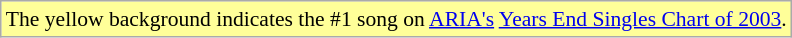<table class="wikitable" style="font-size:90%;">
<tr>
<td style="background-color:#FFFF99">The yellow background indicates the #1 song on <a href='#'>ARIA's</a> <a href='#'>Years End Singles Chart of 2003</a>.</td>
</tr>
</table>
